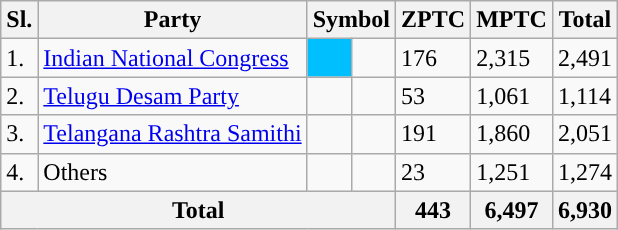<table class="wikitable sortable">
<tr>
<th><strong>Sl.</strong></th>
<th><strong>Party</strong></th>
<th colspan="2"><strong>Symbol</strong></th>
<th>ZPTC</th>
<th>MPTC</th>
<th>Total</th>
</tr>
<tr>
<td>1.</td>
<td><a href='#'>Indian National Congress</a></td>
<td bgcolor="#00BFFF"></td>
<td></td>
<td>176</td>
<td>2,315</td>
<td>2,491</td>
</tr>
<tr>
<td>2.</td>
<td><a href='#'>Telugu Desam Party</a></td>
<td></td>
<td></td>
<td>53</td>
<td>1,061</td>
<td>1,114</td>
</tr>
<tr>
<td>3.</td>
<td><a href='#'>Telangana Rashtra Samithi</a></td>
<td></td>
<td></td>
<td>191</td>
<td>1,860</td>
<td>2,051</td>
</tr>
<tr>
<td>4.</td>
<td>Others</td>
<td></td>
<td></td>
<td>23</td>
<td>1,251</td>
<td>1,274</td>
</tr>
<tr>
<th colspan="4" align="center"><strong>Total</strong></th>
<th>443</th>
<th>6,497</th>
<th>6,930</th>
</tr>
</table>
